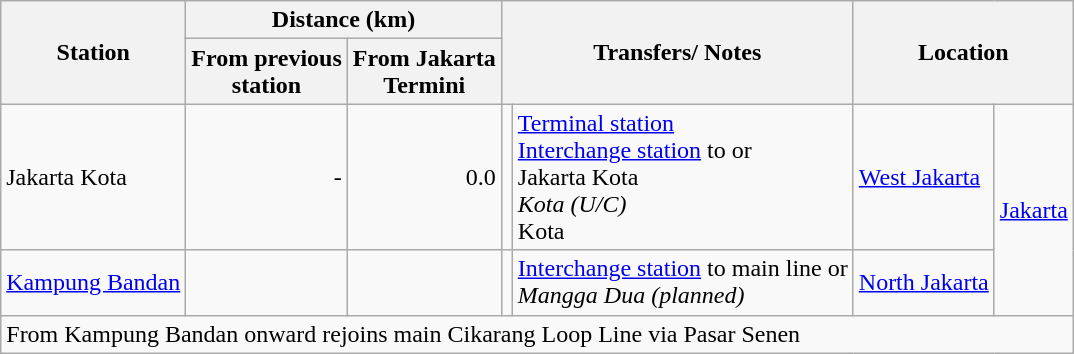<table class="wikitable">
<tr>
<th rowspan="2"> Station</th>
<th colspan="2" style="width: 5em;">Distance (km)</th>
<th colspan="2" rowspan="2">Transfers/ Notes</th>
<th colspan="2" rowspan="2">Location</th>
</tr>
<tr>
<th>From previous<br>station</th>
<th>From Jakarta<br>Termini</th>
</tr>
<tr>
<td>Jakarta Kota</td>
<td style="text-align: right;">-</td>
<td style="text-align: right;">0.0</td>
<td></td>
<td><a href='#'>Terminal station</a><br><a href='#'>Interchange station</a> to  or <br> Jakarta Kota<br> <em>Kota (U/C)</em><br>   Kota</td>
<td rowspan="1"><a href='#'>West Jakarta</a></td>
<td rowspan="2"><a href='#'>Jakarta</a></td>
</tr>
<tr>
<td><a href='#'>Kampung Bandan</a></td>
<td style="text-align: right;"></td>
<td style="text-align: right;"></td>
<td></td>
<td><a href='#'>Interchange station</a> to    main line or <br> <em>Mangga Dua (planned)</em></td>
<td rowspan="1"><a href='#'>North Jakarta</a></td>
</tr>
<tr>
<td colspan="7">From Kampung Bandan onward rejoins main  Cikarang Loop Line via Pasar Senen</td>
</tr>
</table>
